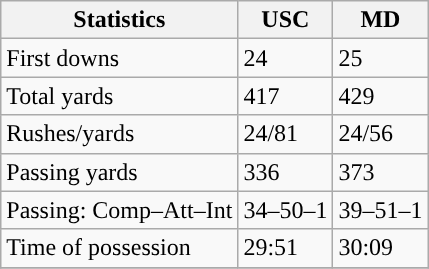<table class="wikitable" style="float: left;">
<tr>
<th>Statistics</th>
<th>USC</th>
<th>MD</th>
</tr>
<tr>
<td>First downs</td>
<td>24</td>
<td>25</td>
</tr>
<tr>
<td>Total yards</td>
<td>417</td>
<td>429</td>
</tr>
<tr>
<td>Rushes/yards</td>
<td>24/81</td>
<td>24/56</td>
</tr>
<tr>
<td>Passing yards</td>
<td>336</td>
<td>373</td>
</tr>
<tr>
<td>Passing: Comp–Att–Int</td>
<td>34–50–1</td>
<td>39–51–1</td>
</tr>
<tr>
<td>Time of possession</td>
<td>29:51</td>
<td>30:09</td>
</tr>
<tr>
</tr>
</table>
